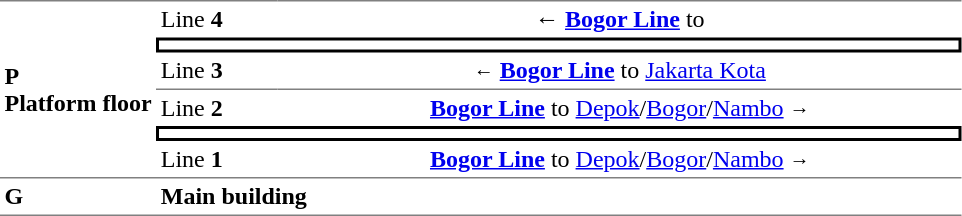<table cellspacing="0" cellpadding="3">
<tr>
<td colspan="3"> </td>
</tr>
<tr>
<td rowspan="6" style="border-top:solid 1px gray;"><strong>P<br>Platform floor</strong></td>
<td style="border-top:solid 1px gray;">Line <strong>4</strong></td>
<td style="text-align:center; border-top:solid 1px gray;">←   <strong><a href='#'>Bogor Line</a></strong> to </td>
</tr>
<tr>
<td colspan="2" style="border-top:solid 2px black;border-right:solid 2px black;border-left:solid 2px black;border-bottom:solid 2px black;text-align:center;"></td>
</tr>
<tr>
<td width="50" style="border-bottom:solid 1px gray;">Line <strong>3</strong></td>
<td style="border-bottom:solid 1px gray; text-align:center" width="450"><small>←</small>    <strong><a href='#'>Bogor Line</a></strong> to <a href='#'>Jakarta Kota</a></td>
</tr>
<tr>
<td>Line <strong>2</strong></td>
<td style="text-align:center"> <strong><a href='#'>Bogor Line</a></strong> to <a href='#'>Depok</a>/<a href='#'>Bogor</a>/<a href='#'>Nambo</a>  <small>→</small></td>
</tr>
<tr>
<td colspan="2" style="border-top:solid 2px black;border-right:solid 2px black;border-left:solid 2px black;border-bottom:solid 2px black;text-align:center;"></td>
</tr>
<tr>
<td width="75">Line <strong>1</strong></td>
<td style="text-align:center;"> <strong><a href='#'>Bogor Line</a></strong> to <a href='#'>Depok</a>/<a href='#'>Bogor</a>/<a href='#'>Nambo</a>  <small>→</small></td>
</tr>
<tr>
<td style="border-bottom:solid 1px gray; border-top:solid 1px gray;"><strong>G</strong></td>
<td colspan="2" style="border-bottom:solid 1px gray; border-top:solid 1px gray;"><strong>Main building</strong></td>
</tr>
<tr>
</tr>
</table>
